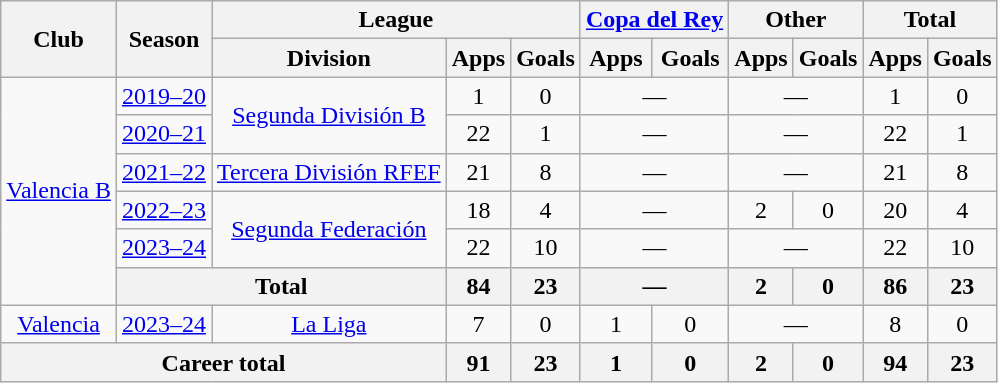<table class=wikitable style=text-align:center>
<tr>
<th rowspan="2">Club</th>
<th rowspan="2">Season</th>
<th colspan="3">League</th>
<th colspan="2"><a href='#'>Copa del Rey</a></th>
<th colspan="2">Other</th>
<th colspan="2">Total</th>
</tr>
<tr>
<th>Division</th>
<th>Apps</th>
<th>Goals</th>
<th>Apps</th>
<th>Goals</th>
<th>Apps</th>
<th>Goals</th>
<th>Apps</th>
<th>Goals</th>
</tr>
<tr>
<td rowspan="6"><a href='#'>Valencia B</a></td>
<td><a href='#'>2019–20</a></td>
<td rowspan="2"><a href='#'>Segunda División B</a></td>
<td>1</td>
<td>0</td>
<td colspan="2">—</td>
<td colspan="2">—</td>
<td>1</td>
<td>0</td>
</tr>
<tr>
<td><a href='#'>2020–21</a></td>
<td>22</td>
<td>1</td>
<td colspan="2">—</td>
<td colspan="2">—</td>
<td>22</td>
<td>1</td>
</tr>
<tr>
<td><a href='#'>2021–22</a></td>
<td><a href='#'>Tercera División RFEF</a></td>
<td>21</td>
<td>8</td>
<td colspan="2">—</td>
<td colspan="2">—</td>
<td>21</td>
<td>8</td>
</tr>
<tr>
<td><a href='#'>2022–23</a></td>
<td rowspan="2"><a href='#'>Segunda Federación</a></td>
<td>18</td>
<td>4</td>
<td colspan="2">—</td>
<td>2</td>
<td>0</td>
<td>20</td>
<td>4</td>
</tr>
<tr>
<td><a href='#'>2023–24</a></td>
<td>22</td>
<td>10</td>
<td colspan="2">—</td>
<td colspan="2">—</td>
<td>22</td>
<td>10</td>
</tr>
<tr>
<th colspan="2">Total</th>
<th>84</th>
<th>23</th>
<th colspan="2">—</th>
<th>2</th>
<th>0</th>
<th>86</th>
<th>23</th>
</tr>
<tr>
<td><a href='#'>Valencia</a></td>
<td><a href='#'>2023–24</a></td>
<td><a href='#'>La Liga</a></td>
<td>7</td>
<td>0</td>
<td>1</td>
<td>0</td>
<td colspan="2">—</td>
<td>8</td>
<td>0</td>
</tr>
<tr>
<th colspan="3">Career total</th>
<th>91</th>
<th>23</th>
<th>1</th>
<th>0</th>
<th>2</th>
<th>0</th>
<th>94</th>
<th>23</th>
</tr>
</table>
